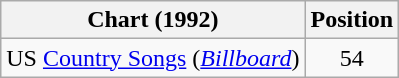<table class="wikitable sortable">
<tr>
<th scope="col">Chart (1992)</th>
<th scope="col">Position</th>
</tr>
<tr>
<td>US <a href='#'>Country Songs</a> (<em><a href='#'>Billboard</a></em>)</td>
<td style="text-align:center;">54</td>
</tr>
</table>
